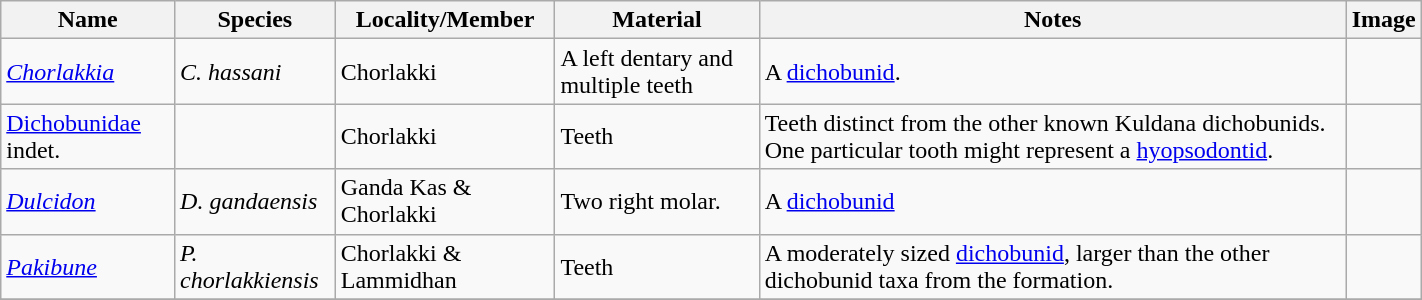<table class="wikitable" align="center" width="75%">
<tr>
<th>Name</th>
<th>Species</th>
<th>Locality/Member</th>
<th>Material</th>
<th>Notes</th>
<th>Image</th>
</tr>
<tr>
<td><em><a href='#'>Chorlakkia</a></em></td>
<td><em>C. hassani</em></td>
<td>Chorlakki</td>
<td>A left dentary and multiple teeth</td>
<td>A <a href='#'>dichobunid</a>.</td>
<td></td>
</tr>
<tr>
<td><a href='#'>Dichobunidae</a> indet.</td>
<td></td>
<td>Chorlakki</td>
<td>Teeth</td>
<td>Teeth distinct from the other known Kuldana dichobunids. One particular tooth might represent a <a href='#'>hyopsodontid</a>.</td>
<td></td>
</tr>
<tr>
<td><em><a href='#'>Dulcidon</a></em></td>
<td><em>D. gandaensis</em></td>
<td>Ganda Kas & Chorlakki</td>
<td>Two right molar.</td>
<td>A <a href='#'>dichobunid</a></td>
<td></td>
</tr>
<tr>
<td><em><a href='#'>Pakibune</a></em></td>
<td><em>P.  chorlakkiensis</em></td>
<td>Chorlakki & Lammidhan</td>
<td>Teeth</td>
<td>A moderately sized <a href='#'>dichobunid</a>, larger than the other dichobunid taxa from the formation.</td>
<td></td>
</tr>
<tr>
</tr>
</table>
